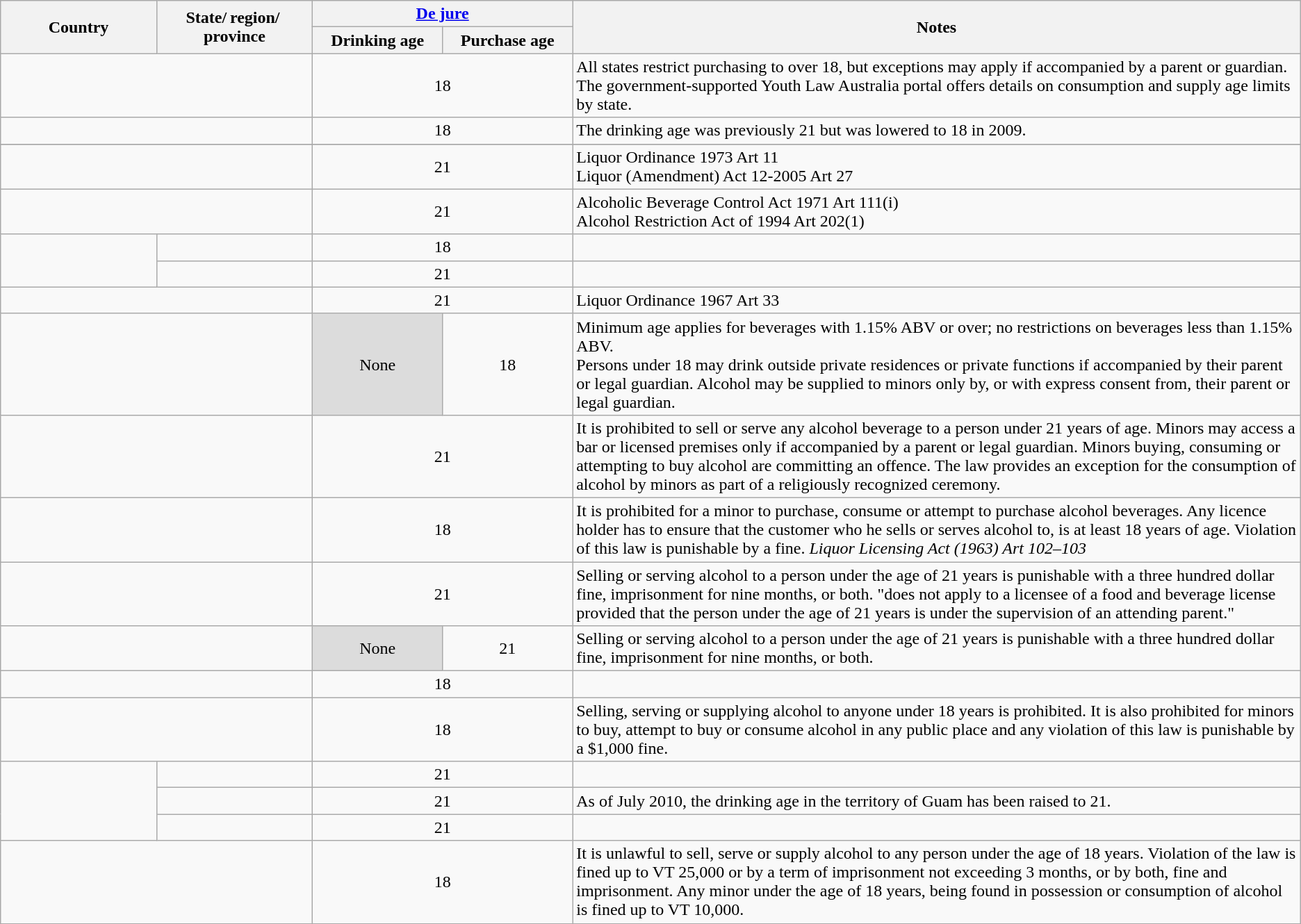<table class="wikitable sortable">
<tr>
<th rowspan=2 style="width:12%;">Country</th>
<th rowspan=2 style="width:12%;">State/ region/ province</th>
<th colspan=2 style="width:20%;"><a href='#'>De jure</a></th>
<th rowspan=2 style="width:56%;">Notes</th>
</tr>
<tr>
<th style="width:10%;">Drinking age</th>
<th style="width:10%;">Purchase age</th>
</tr>
<tr>
<td colspan=2></td>
<td colspan=2 align="center">18</td>
<td>All states restrict purchasing to over 18, but exceptions may apply if accompanied by a parent or guardian. The government-supported Youth Law Australia portal offers details on consumption and supply age limits by state.</td>
</tr>
<tr>
<td colspan=2></td>
<td colspan=2 style="text-align:center;">18</td>
<td>The drinking age was previously 21 but was lowered to 18 in 2009.</td>
</tr>
<tr>
</tr>
<tr>
<td colspan=2></td>
<td colspan=2 style="text-align:center;">21</td>
<td>Liquor Ordinance 1973 Art 11<br>Liquor (Amendment) Act 12-2005 Art 27</td>
</tr>
<tr>
<td colspan=2></td>
<td colspan=2 style="text-align:center;">21</td>
<td>Alcoholic Beverage Control Act 1971 Art 111(i)<br>Alcohol Restriction Act of 1994 Art 202(1)</td>
</tr>
<tr>
<td rowspan="2"></td>
<td> <br> </td>
<td colspan=2 style="text-align:center;">18</td>
<td></td>
</tr>
<tr>
<td> <br> </td>
<td colspan=2 style="text-align:center;">21</td>
<td></td>
</tr>
<tr>
<td colspan=2></td>
<td colspan=2 style="text-align:center;">21</td>
<td>Liquor Ordinance 1967 Art 33</td>
</tr>
<tr>
<td colspan=2></td>
<td style="background:Gainsboro" align="center">None</td>
<td style="text-align:center;">18</td>
<td>Minimum age applies for beverages with 1.15% ABV or over; no restrictions on beverages less than 1.15% ABV.<br>Persons under 18 may drink outside private residences or private functions if accompanied by their parent or legal guardian. Alcohol may be supplied to minors only by, or with express consent from, their parent or legal guardian.</td>
</tr>
<tr>
<td colspan=2></td>
<td colspan=2 style="text-align:center;">21</td>
<td>It is prohibited to sell or serve any alcohol beverage to a person under 21 years of age. Minors may access a bar or licensed premises only if accompanied by a parent or legal guardian. Minors buying, consuming or attempting to buy alcohol are committing an offence. The law provides an exception for the consumption of alcohol by minors as part of a religiously recognized ceremony.</td>
</tr>
<tr>
<td colspan=2></td>
<td colspan=2 style="text-align:center;">18</td>
<td>It is prohibited for a minor to purchase, consume or attempt to purchase alcohol beverages. Any licence holder has to ensure that the customer who he sells or serves alcohol to, is at least 18 years of age. Violation of this law is punishable by a fine. <em>Liquor Licensing Act (1963) Art 102–103</em></td>
</tr>
<tr>
<td colspan=2></td>
<td colspan=2 style="text-align:center;">21</td>
<td>Selling or serving alcohol to a person under the age of 21 years is punishable with a three hundred dollar fine, imprisonment for nine months, or both. "does not apply to a licensee of a food and beverage license provided that the person under the age of 21 years is under the supervision of an attending parent."</td>
</tr>
<tr>
<td colspan=2></td>
<td style="background:Gainsboro" align="center">None</td>
<td align="center">21</td>
<td>Selling or serving alcohol to a person under the age of 21 years is punishable with a three hundred dollar fine, imprisonment for nine months, or both.</td>
</tr>
<tr>
<td colspan=2><em></em></td>
<td colspan=2 style="text-align:center;">18</td>
<td></td>
</tr>
<tr>
<td colspan=2></td>
<td colspan=2 style="text-align:center;">18</td>
<td>Selling, serving or supplying alcohol to anyone under 18 years is prohibited. It is also prohibited for minors to buy, attempt to buy or consume alcohol in any public place and any violation of this law is punishable by a $1,000 fine.</td>
</tr>
<tr>
<td rowspan="3"></td>
<td><em></em></td>
<td colspan=2 style="text-align:center;">21</td>
<td></td>
</tr>
<tr>
<td><em></em></td>
<td colspan="2" style="text-align:center;">21</td>
<td>As of July 2010, the drinking age in the territory of Guam has been raised to 21.</td>
</tr>
<tr>
<td><em></em></td>
<td colspan=2 style="text-align:center;">21</td>
<td></td>
</tr>
<tr>
<td colspan=2></td>
<td colspan=2 style="text-align:center;">18</td>
<td>It is unlawful to sell, serve or supply alcohol to any person under the age of 18 years. Violation of the law is fined up to VT 25,000 or by a term of imprisonment not exceeding 3 months, or by both, fine and imprisonment. Any minor under the age of 18 years, being found in possession or consumption of alcohol is fined up to VT 10,000.</td>
</tr>
</table>
